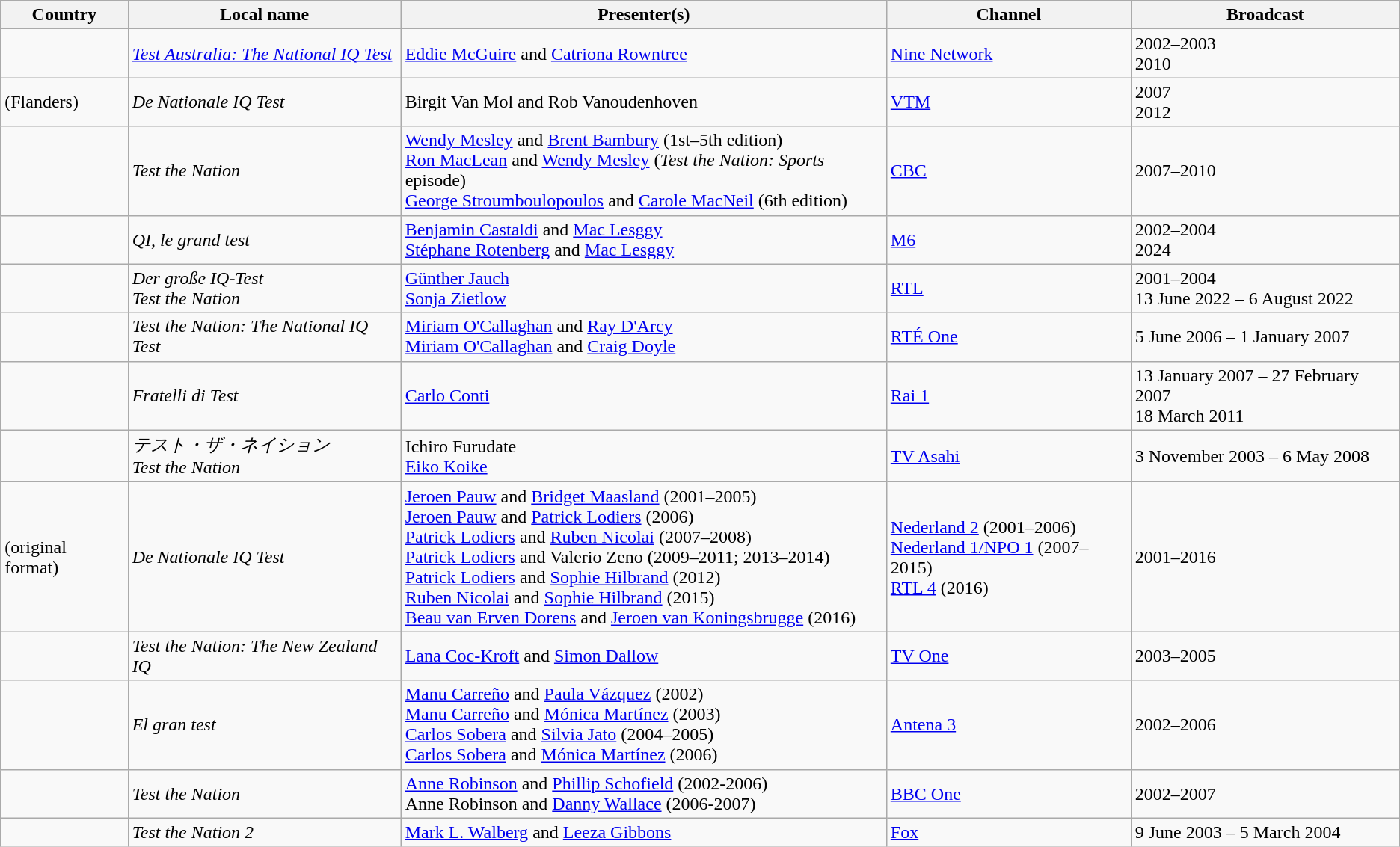<table class="wikitable">
<tr>
<th>Country</th>
<th>Local name</th>
<th>Presenter(s)</th>
<th>Channel</th>
<th>Broadcast</th>
</tr>
<tr>
<td></td>
<td><em><a href='#'>Test Australia: The National IQ Test</a></em></td>
<td><a href='#'>Eddie McGuire</a> and <a href='#'>Catriona Rowntree</a></td>
<td><a href='#'>Nine Network</a></td>
<td>2002–2003<br>2010</td>
</tr>
<tr>
<td> (Flanders)</td>
<td><em>De Nationale IQ Test</em></td>
<td>Birgit Van Mol and Rob Vanoudenhoven</td>
<td><a href='#'>VTM</a></td>
<td>2007<br>2012</td>
</tr>
<tr>
<td></td>
<td><em>Test the Nation</em></td>
<td><a href='#'>Wendy Mesley</a> and <a href='#'>Brent Bambury</a> (1st–5th edition)<br><a href='#'>Ron MacLean</a> and <a href='#'>Wendy Mesley</a> (<em>Test the Nation: Sports</em> episode)<br><a href='#'>George Stroumboulopoulos</a> and <a href='#'>Carole MacNeil</a> (6th edition)</td>
<td><a href='#'>CBC</a></td>
<td>2007–2010</td>
</tr>
<tr>
<td></td>
<td><em>QI, le grand test</em></td>
<td><a href='#'>Benjamin Castaldi</a> and <a href='#'>Mac Lesggy</a><br><a href='#'>Stéphane Rotenberg</a> and <a href='#'>Mac Lesggy</a></td>
<td><a href='#'>M6</a></td>
<td>2002–2004<br>2024</td>
</tr>
<tr>
<td></td>
<td><em>Der große IQ-Test</em><br><em>Test the Nation</em></td>
<td><a href='#'>Günther Jauch</a><br><a href='#'>Sonja Zietlow</a></td>
<td><a href='#'>RTL</a></td>
<td>2001–2004<br>13 June 2022 – 6 August 2022</td>
</tr>
<tr>
<td></td>
<td><em>Test the Nation: The National IQ Test</em></td>
<td><a href='#'>Miriam O'Callaghan</a> and <a href='#'>Ray D'Arcy</a><br><a href='#'>Miriam O'Callaghan</a> and <a href='#'>Craig Doyle</a></td>
<td><a href='#'>RTÉ One</a></td>
<td>5 June 2006 – 1 January 2007</td>
</tr>
<tr>
<td></td>
<td><em>Fratelli di Test</em></td>
<td><a href='#'>Carlo Conti</a></td>
<td><a href='#'>Rai 1</a></td>
<td>13 January 2007 – 27 February 2007<br>18 March 2011</td>
</tr>
<tr>
<td></td>
<td><em>テスト・ザ・ネイション<br>Test the Nation</em></td>
<td>Ichiro Furudate<br><a href='#'>Eiko Koike</a></td>
<td><a href='#'>TV Asahi</a></td>
<td>3 November 2003 – 6 May 2008</td>
</tr>
<tr>
<td> (original format)</td>
<td><em>De Nationale IQ Test</em></td>
<td><a href='#'>Jeroen Pauw</a> and <a href='#'>Bridget Maasland</a> (2001–2005)<br><a href='#'>Jeroen Pauw</a> and <a href='#'>Patrick Lodiers</a> (2006)<br><a href='#'>Patrick Lodiers</a> and <a href='#'>Ruben Nicolai</a> (2007–2008)<br><a href='#'>Patrick Lodiers</a> and Valerio Zeno (2009–2011; 2013–2014)<br><a href='#'>Patrick Lodiers</a> and <a href='#'>Sophie Hilbrand</a> (2012)<br><a href='#'>Ruben Nicolai</a> and <a href='#'>Sophie Hilbrand</a> (2015)<br><a href='#'>Beau van Erven Dorens</a> and <a href='#'>Jeroen van Koningsbrugge</a> (2016)</td>
<td><a href='#'>Nederland 2</a> (2001–2006) <br> <a href='#'>Nederland 1/NPO 1</a> (2007–2015) <br> <a href='#'>RTL 4</a> (2016)</td>
<td>2001–2016</td>
</tr>
<tr>
<td></td>
<td><em>Test the Nation: The New Zealand IQ</em></td>
<td><a href='#'>Lana Coc-Kroft</a> and <a href='#'>Simon Dallow</a></td>
<td><a href='#'>TV One</a></td>
<td>2003–2005</td>
</tr>
<tr>
<td></td>
<td><em>El gran test</em></td>
<td><a href='#'>Manu Carreño</a> and <a href='#'>Paula Vázquez</a> (2002)<br><a href='#'>Manu Carreño</a> and <a href='#'>Mónica Martínez</a> (2003)<br><a href='#'>Carlos Sobera</a> and <a href='#'>Silvia Jato</a> (2004–2005)<br><a href='#'>Carlos Sobera</a> and <a href='#'>Mónica Martínez</a> (2006)</td>
<td><a href='#'>Antena 3</a></td>
<td>2002–2006</td>
</tr>
<tr>
<td></td>
<td><em>Test the Nation</em></td>
<td><a href='#'>Anne Robinson</a> and <a href='#'>Phillip Schofield</a> (2002-2006)<br>Anne Robinson and <a href='#'>Danny Wallace</a> (2006-2007)</td>
<td><a href='#'>BBC One</a></td>
<td>2002–2007</td>
</tr>
<tr>
<td></td>
<td><em>Test the Nation 2</em></td>
<td><a href='#'>Mark L. Walberg</a> and <a href='#'>Leeza Gibbons</a></td>
<td><a href='#'>Fox</a></td>
<td>9 June 2003 – 5 March 2004</td>
</tr>
</table>
